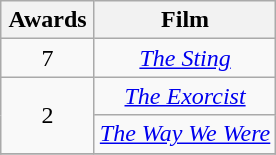<table class="wikitable" rowspan="2" style="text-align:center;">
<tr>
<th scope="col" style="width:55px;">Awards</th>
<th scope="col" style="text-align:center;">Film</th>
</tr>
<tr>
<td rowspan=1, style="text-align:center">7</td>
<td><em><a href='#'>The Sting</a></em></td>
</tr>
<tr>
<td rowspan=2, style="text-align:center">2</td>
<td><em><a href='#'>The Exorcist</a></em></td>
</tr>
<tr>
<td><em><a href='#'>The Way We Were</a></em></td>
</tr>
<tr>
</tr>
</table>
